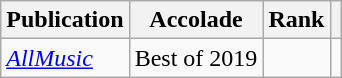<table class="wikitable sortable">
<tr>
<th>Publication</th>
<th>Accolade</th>
<th>Rank</th>
<th class="unsortable"></th>
</tr>
<tr>
<td><em><a href='#'>AllMusic</a></em></td>
<td>Best of 2019</td>
<td></td>
<td></td>
</tr>
</table>
